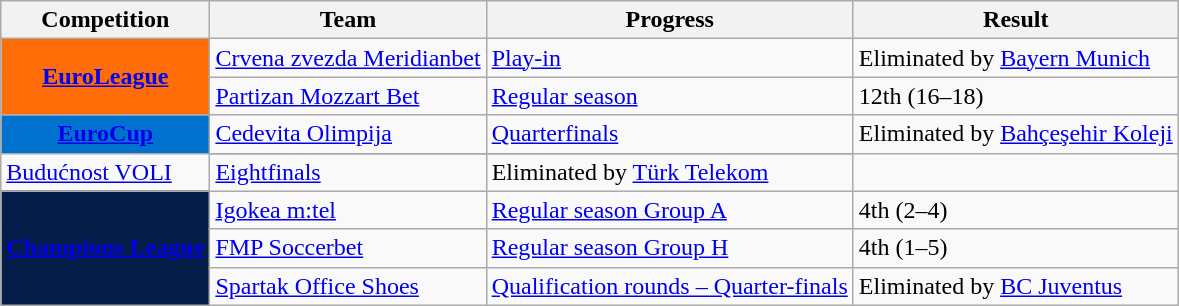<table class="wikitable">
<tr>
<th>Competition</th>
<th>Team</th>
<th>Progress</th>
<th>Result</th>
</tr>
<tr>
<td rowspan="2" style="background:#ff6d09;color:#ffffff;text-align:center"><strong><a href='#'><span>EuroLeague</span></a></strong></td>
<td> <a href='#'>Crvena zvezda Meridianbet</a></td>
<td><a href='#'>Play-in</a></td>
<td>Eliminated by  <a href='#'>Bayern Munich</a></td>
</tr>
<tr>
<td> <a href='#'>Partizan Mozzart Bet</a></td>
<td><a href='#'>Regular season</a></td>
<td>12th (16–18)</td>
</tr>
<tr>
<td rowspan="2" style="background-color:#0072CE;color:white;text-align:center"><strong><a href='#'><span>EuroCup</span></a></strong></td>
<td> <a href='#'>Cedevita Olimpija</a></td>
<td><a href='#'>Quarterfinals</a></td>
<td>Eliminated by  <a href='#'>Bahçeşehir Koleji</a></td>
</tr>
<tr>
</tr>
<tr>
<td> <a href='#'>Budućnost VOLI</a></td>
<td><a href='#'>Eightfinals</a></td>
<td>Eliminated by  <a href='#'>Türk Telekom</a></td>
</tr>
<tr>
<td rowspan=3 style="background-color:#071D49;color:#D0D3D4;text-align:center"><strong><a href='#'><span>Champions League</span></a></strong></td>
<td> <a href='#'>Igokea m:tel</a></td>
<td><a href='#'>Regular season Group A</a></td>
<td>4th (2–4)</td>
</tr>
<tr>
<td> <a href='#'>FMP Soccerbet</a></td>
<td><a href='#'>Regular season Group H</a></td>
<td>4th (1–5)</td>
</tr>
<tr>
<td> <a href='#'>Spartak Office Shoes</a></td>
<td><a href='#'>Qualification rounds – Quarter-finals</a></td>
<td>Eliminated by  <a href='#'>BC Juventus</a></td>
</tr>
</table>
